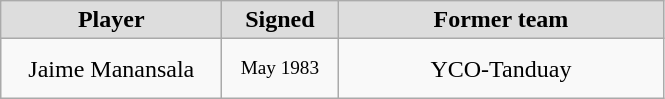<table class="wikitable" style="text-align: center">
<tr align="center" bgcolor="#dddddd">
<td style="width:140px"><strong>Player</strong></td>
<td style="width:70px"><strong>Signed</strong></td>
<td style="width:210px"><strong>Former team</strong></td>
</tr>
<tr style="height:40px">
<td>Jaime Manansala</td>
<td style="font-size: 80%">May 1983</td>
<td>YCO-Tanduay</td>
</tr>
</table>
